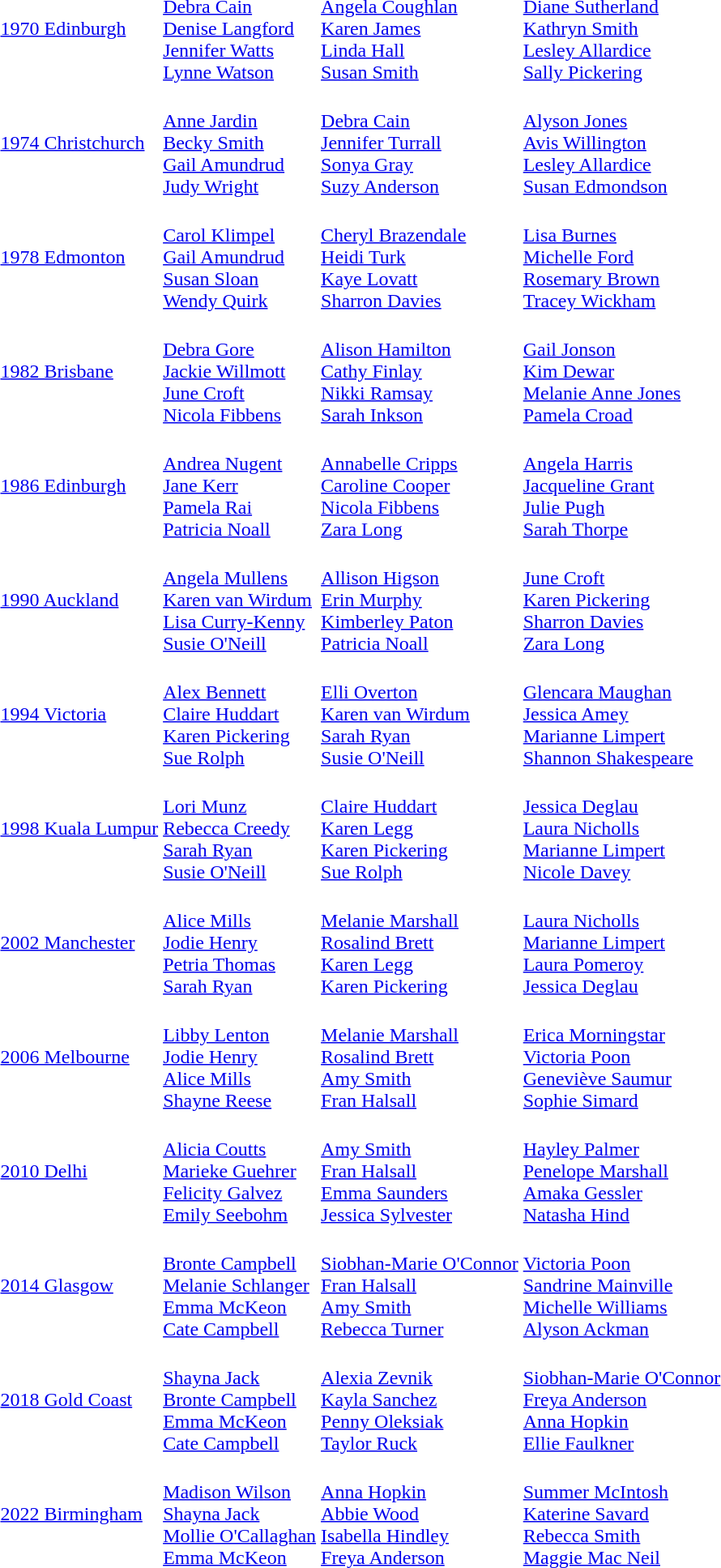<table>
<tr>
<td><a href='#'>1970 Edinburgh</a><br></td>
<td valign=top><br><a href='#'>Debra Cain</a><br><a href='#'>Denise Langford</a><br><a href='#'>Jennifer Watts</a><br><a href='#'>Lynne Watson</a></td>
<td valign=top><br><a href='#'>Angela Coughlan</a><br><a href='#'>Karen James</a><br><a href='#'>Linda Hall</a><br><a href='#'>Susan Smith</a></td>
<td valign=top><br><a href='#'>Diane Sutherland</a><br><a href='#'>Kathryn Smith</a><br><a href='#'>Lesley Allardice</a><br><a href='#'>Sally Pickering</a></td>
</tr>
<tr>
<td><a href='#'>1974 Christchurch</a><br></td>
<td valign=top><br><a href='#'>Anne Jardin</a><br><a href='#'>Becky Smith</a><br><a href='#'>Gail Amundrud</a><br><a href='#'>Judy Wright</a></td>
<td valign=top><br><a href='#'>Debra Cain</a><br><a href='#'>Jennifer Turrall</a><br><a href='#'>Sonya Gray</a><br><a href='#'>Suzy Anderson</a></td>
<td valign=top><br><a href='#'>Alyson Jones</a><br><a href='#'>Avis Willington</a><br><a href='#'>Lesley Allardice</a><br><a href='#'>Susan Edmondson</a></td>
</tr>
<tr>
<td><a href='#'>1978 Edmonton</a><br></td>
<td valign=top><br><a href='#'>Carol Klimpel</a><br><a href='#'>Gail Amundrud</a><br><a href='#'>Susan Sloan</a><br><a href='#'>Wendy Quirk</a></td>
<td valign=top><br><a href='#'>Cheryl Brazendale</a><br><a href='#'>Heidi Turk</a><br><a href='#'>Kaye Lovatt</a><br><a href='#'>Sharron Davies</a></td>
<td valign=top><br><a href='#'>Lisa Burnes</a><br><a href='#'>Michelle Ford</a><br><a href='#'>Rosemary Brown</a><br><a href='#'>Tracey Wickham</a></td>
</tr>
<tr>
<td><a href='#'>1982 Brisbane</a><br></td>
<td valign=top><br><a href='#'>Debra Gore</a><br><a href='#'>Jackie Willmott</a><br><a href='#'>June Croft</a><br><a href='#'>Nicola Fibbens</a></td>
<td valign=top><br><a href='#'>Alison Hamilton</a><br><a href='#'>Cathy Finlay</a><br><a href='#'>Nikki Ramsay</a><br><a href='#'>Sarah Inkson</a></td>
<td valign=top><br><a href='#'>Gail Jonson</a><br><a href='#'>Kim Dewar</a><br><a href='#'>Melanie Anne Jones</a><br><a href='#'>Pamela Croad</a></td>
</tr>
<tr>
<td><a href='#'>1986 Edinburgh</a><br></td>
<td valign=top><br><a href='#'>Andrea Nugent</a><br><a href='#'>Jane Kerr</a><br><a href='#'>Pamela Rai</a><br><a href='#'>Patricia Noall</a></td>
<td valign=top><br><a href='#'>Annabelle Cripps</a><br><a href='#'>Caroline Cooper</a><br><a href='#'>Nicola Fibbens</a><br><a href='#'>Zara Long</a></td>
<td valign=top><br><a href='#'>Angela Harris</a><br><a href='#'>Jacqueline Grant</a><br><a href='#'>Julie Pugh</a><br><a href='#'>Sarah Thorpe</a></td>
</tr>
<tr>
<td><a href='#'>1990 Auckland</a><br></td>
<td valign=top><br><a href='#'>Angela Mullens</a><br><a href='#'>Karen van Wirdum</a><br><a href='#'>Lisa Curry-Kenny</a><br><a href='#'>Susie O'Neill</a></td>
<td valign=top><br><a href='#'>Allison Higson</a><br><a href='#'>Erin Murphy</a><br><a href='#'>Kimberley Paton</a><br><a href='#'>Patricia Noall</a></td>
<td valign=top><br><a href='#'>June Croft</a><br><a href='#'>Karen Pickering</a><br><a href='#'>Sharron Davies</a><br><a href='#'>Zara Long</a></td>
</tr>
<tr>
<td><a href='#'>1994 Victoria</a><br></td>
<td valign=top><br><a href='#'>Alex Bennett</a> <br><a href='#'>Claire Huddart</a><br><a href='#'>Karen Pickering</a><br><a href='#'>Sue Rolph</a></td>
<td valign=top><br><a href='#'>Elli Overton</a><br><a href='#'>Karen van Wirdum</a><br><a href='#'>Sarah Ryan</a><br><a href='#'>Susie O'Neill</a></td>
<td valign=top><br><a href='#'>Glencara Maughan</a><br><a href='#'>Jessica Amey</a><br><a href='#'>Marianne Limpert</a><br><a href='#'>Shannon Shakespeare</a></td>
</tr>
<tr>
<td><a href='#'>1998 Kuala Lumpur</a><br></td>
<td valign=top><br><a href='#'>Lori Munz</a><br><a href='#'>Rebecca Creedy</a><br><a href='#'>Sarah Ryan</a><br><a href='#'>Susie O'Neill</a></td>
<td valign=top><br><a href='#'>Claire Huddart</a><br><a href='#'>Karen Legg</a><br><a href='#'>Karen Pickering</a><br><a href='#'>Sue Rolph</a></td>
<td valign=top><br><a href='#'>Jessica Deglau</a><br><a href='#'>Laura Nicholls</a><br><a href='#'>Marianne Limpert</a><br><a href='#'>Nicole Davey</a></td>
</tr>
<tr>
<td><a href='#'>2002 Manchester</a><br></td>
<td valign=top><br><a href='#'>Alice Mills</a><br><a href='#'>Jodie Henry</a><br><a href='#'>Petria Thomas</a><br><a href='#'>Sarah Ryan</a></td>
<td valign=top><br><a href='#'>Melanie Marshall</a><br><a href='#'>Rosalind Brett</a><br><a href='#'>Karen Legg</a><br><a href='#'>Karen Pickering</a></td>
<td valign=top><br><a href='#'>Laura Nicholls</a><br><a href='#'>Marianne Limpert</a><br><a href='#'>Laura Pomeroy</a><br><a href='#'>Jessica Deglau</a></td>
</tr>
<tr>
<td><a href='#'>2006 Melbourne</a><br></td>
<td valign=top><br><a href='#'>Libby Lenton</a><br><a href='#'>Jodie Henry</a><br><a href='#'>Alice Mills</a><br><a href='#'>Shayne Reese</a></td>
<td valign=top><br><a href='#'>Melanie Marshall</a> <br><a href='#'>Rosalind Brett</a><br><a href='#'>Amy Smith</a><br><a href='#'>Fran Halsall</a></td>
<td valign=top><br><a href='#'>Erica Morningstar</a><br><a href='#'>Victoria Poon</a><br><a href='#'>Geneviève Saumur</a><br><a href='#'>Sophie Simard</a></td>
</tr>
<tr>
<td><a href='#'>2010 Delhi</a><br></td>
<td valign=top><br><a href='#'>Alicia Coutts</a><br><a href='#'>Marieke Guehrer</a><br><a href='#'>Felicity Galvez</a><br><a href='#'>Emily Seebohm</a></td>
<td valign=top><br><a href='#'>Amy Smith</a><br><a href='#'>Fran Halsall</a><br><a href='#'>Emma Saunders</a><br><a href='#'>Jessica Sylvester</a></td>
<td valign=top><br><a href='#'>Hayley Palmer</a><br><a href='#'>Penelope Marshall</a><br><a href='#'>Amaka Gessler</a><br><a href='#'>Natasha Hind</a></td>
</tr>
<tr>
<td><a href='#'>2014 Glasgow</a><br></td>
<td valign=top><br><a href='#'>Bronte Campbell</a><br><a href='#'>Melanie Schlanger</a><br><a href='#'>Emma McKeon</a><br><a href='#'>Cate Campbell</a></td>
<td valign=top><br><a href='#'>Siobhan-Marie O'Connor</a><br><a href='#'>Fran Halsall</a><br><a href='#'>Amy Smith</a><br><a href='#'>Rebecca Turner</a></td>
<td valign=top><br><a href='#'>Victoria Poon</a><br><a href='#'>Sandrine Mainville</a><br><a href='#'>Michelle Williams</a><br><a href='#'>Alyson Ackman</a></td>
</tr>
<tr>
<td><a href='#'>2018 Gold Coast</a><br></td>
<td valign=top><br><a href='#'>Shayna Jack</a><br><a href='#'>Bronte Campbell</a><br><a href='#'>Emma McKeon</a><br><a href='#'>Cate Campbell</a></td>
<td valign=top><br><a href='#'>Alexia Zevnik</a><br><a href='#'>Kayla Sanchez</a><br><a href='#'>Penny Oleksiak</a><br><a href='#'>Taylor Ruck</a></td>
<td valign=top><br><a href='#'>Siobhan-Marie O'Connor</a><br><a href='#'>Freya Anderson</a><br><a href='#'>Anna Hopkin</a><br><a href='#'>Ellie Faulkner</a></td>
</tr>
<tr>
<td><a href='#'>2022 Birmingham</a><br></td>
<td valign=top><br><a href='#'>Madison Wilson</a><br><a href='#'>Shayna Jack</a><br><a href='#'>Mollie O'Callaghan</a><br><a href='#'>Emma McKeon</a></td>
<td valign=top><br><a href='#'>Anna Hopkin</a><br><a href='#'>Abbie Wood</a><br><a href='#'>Isabella Hindley</a><br><a href='#'>Freya Anderson</a></td>
<td valign=top><br><a href='#'>Summer McIntosh</a><br><a href='#'>Katerine Savard</a><br><a href='#'>Rebecca Smith</a><br><a href='#'>Maggie Mac Neil</a></td>
</tr>
</table>
